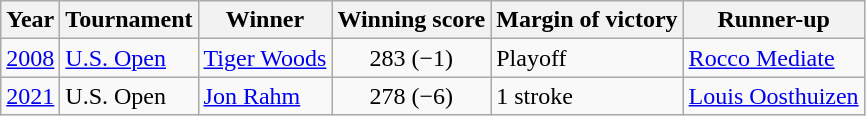<table class="wikitable">
<tr>
<th>Year</th>
<th>Tournament</th>
<th>Winner</th>
<th>Winning score</th>
<th>Margin of victory</th>
<th>Runner-up</th>
</tr>
<tr>
<td><a href='#'>2008</a></td>
<td><a href='#'>U.S. Open</a></td>
<td> <a href='#'>Tiger Woods</a></td>
<td align=center>283 (−1)</td>
<td>Playoff</td>
<td> <a href='#'>Rocco Mediate</a></td>
</tr>
<tr>
<td><a href='#'>2021</a></td>
<td>U.S. Open</td>
<td> <a href='#'>Jon Rahm</a></td>
<td align=center>278 (−6)</td>
<td>1 stroke</td>
<td> <a href='#'>Louis Oosthuizen</a></td>
</tr>
</table>
